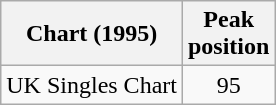<table class="wikitable">
<tr>
<th>Chart (1995)</th>
<th>Peak<br>position</th>
</tr>
<tr>
<td align="left">UK Singles Chart</td>
<td style="text-align:center;">95</td>
</tr>
</table>
